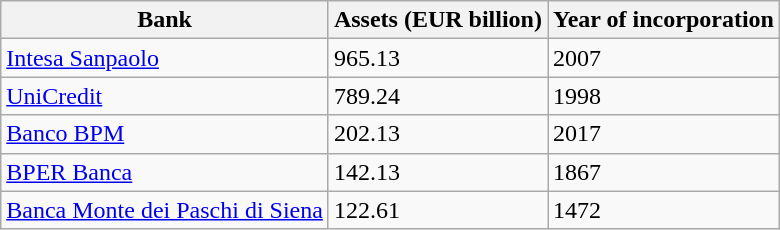<table class="wikitable">
<tr>
<th>Bank</th>
<th>Assets (EUR billion)</th>
<th>Year of incorporation</th>
</tr>
<tr>
<td><a href='#'>Intesa Sanpaolo</a></td>
<td>965.13</td>
<td>2007</td>
</tr>
<tr>
<td><a href='#'>UniCredit</a></td>
<td>789.24</td>
<td>1998</td>
</tr>
<tr>
<td><a href='#'>Banco BPM</a></td>
<td>202.13</td>
<td>2017</td>
</tr>
<tr>
<td><a href='#'>BPER Banca</a></td>
<td>142.13</td>
<td>1867</td>
</tr>
<tr>
<td><a href='#'>Banca Monte dei Paschi di Siena</a></td>
<td>122.61</td>
<td>1472</td>
</tr>
</table>
